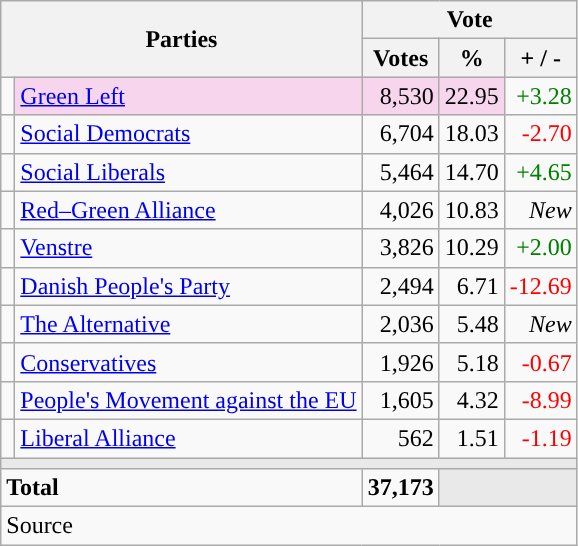<table class="wikitable" style="text-align:right;">
<tr>
<th style="text-align:centre;" rowspan="2" colspan="2" width="225">Parties</th>
<th colspan="3">Vote</th>
</tr>
<tr>
<th width="15">Votes</th>
<th width="15">%</th>
<th width="15">+ / -</th>
</tr>
<tr>
<td width="2" style="color:inherit;background:"></td>
<td bgcolor=#f7d5ed   align="left"><a href='#'>Green Left</a></td>
<td bgcolor=#f7d5ed>8,530</td>
<td bgcolor=#f7d5ed>22.95</td>
<td style=color:green;>+3.28</td>
</tr>
<tr>
<td width="2" style="color:inherit;background:"></td>
<td align="left"><a href='#'>Social Democrats</a></td>
<td>6,704</td>
<td>18.03</td>
<td style=color:red;>-2.70</td>
</tr>
<tr>
<td width="2" style="color:inherit;background:"></td>
<td align="left"><a href='#'>Social Liberals</a></td>
<td>5,464</td>
<td>14.70</td>
<td style=color:green;>+4.65</td>
</tr>
<tr>
<td width="2" style="color:inherit;background:"></td>
<td align="left"><a href='#'>Red–Green Alliance</a></td>
<td>4,026</td>
<td>10.83</td>
<td><em>New</em></td>
</tr>
<tr>
<td width="2" style="color:inherit;background:"></td>
<td align="left"><a href='#'>Venstre</a></td>
<td>3,826</td>
<td>10.29</td>
<td style=color:green;>+2.00</td>
</tr>
<tr>
<td width="2" style="color:inherit;background:"></td>
<td align="left"><a href='#'>Danish People's Party</a></td>
<td>2,494</td>
<td>6.71</td>
<td style=color:red;>-12.69</td>
</tr>
<tr>
<td width="2" style="color:inherit;background:"></td>
<td align="left"><a href='#'>The Alternative</a></td>
<td>2,036</td>
<td>5.48</td>
<td><em>New</em></td>
</tr>
<tr>
<td width="2" style="color:inherit;background:"></td>
<td align="left"><a href='#'>Conservatives</a></td>
<td>1,926</td>
<td>5.18</td>
<td style=color:red;>-0.67</td>
</tr>
<tr>
<td width="2" style="color:inherit;background:"></td>
<td align="left"><a href='#'>People's Movement against the EU</a></td>
<td>1,605</td>
<td>4.32</td>
<td style=color:red;>-8.99</td>
</tr>
<tr>
<td width="2" style="color:inherit;background:"></td>
<td align="left"><a href='#'>Liberal Alliance</a></td>
<td>562</td>
<td>1.51</td>
<td style=color:red;>-1.19</td>
</tr>
<tr>
<td colspan="7" bgcolor="#E9E9E9"></td>
</tr>
<tr>
<td align="left" colspan="2"><strong>Total</strong></td>
<td><strong>37,173</strong></td>
<td bgcolor="#E9E9E9" colspan="2"></td>
</tr>
<tr>
<td align="left" colspan="6">Source</td>
</tr>
</table>
